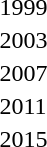<table>
<tr>
<td>1999</td>
<td></td>
<td></td>
<td><br></td>
</tr>
<tr>
<td>2003</td>
<td></td>
<td></td>
<td><br></td>
</tr>
<tr>
<td rowspan=1>2007</td>
<td></td>
<td></td>
<td><br></td>
</tr>
<tr>
<td rowspan=2>2011<br></td>
<td rowspan=2></td>
<td rowspan=2></td>
<td></td>
</tr>
<tr>
<td></td>
</tr>
<tr>
<td rowspan=2>2015<br></td>
<td rowspan=2></td>
<td rowspan=2></td>
<td></td>
</tr>
<tr>
<td></td>
</tr>
</table>
